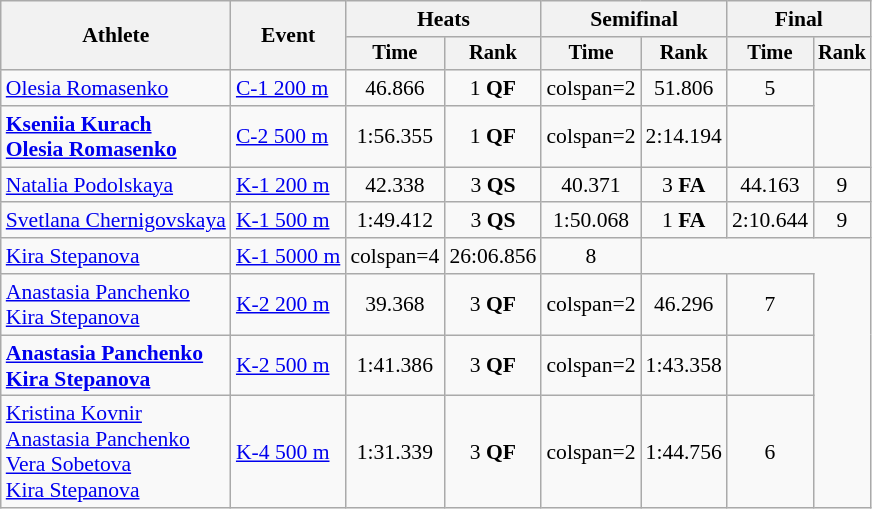<table class="wikitable" style="text-align:center; font-size:90%">
<tr>
<th rowspan=2>Athlete</th>
<th rowspan=2>Event</th>
<th colspan=2>Heats</th>
<th colspan=2>Semifinal</th>
<th colspan=2>Final</th>
</tr>
<tr style="font-size:95%">
<th>Time</th>
<th>Rank</th>
<th>Time</th>
<th>Rank</th>
<th>Time</th>
<th>Rank</th>
</tr>
<tr>
<td align=left><a href='#'>Olesia Romasenko</a></td>
<td align=left><a href='#'>C-1 200 m</a></td>
<td>46.866</td>
<td>1 <strong>QF</strong></td>
<td>colspan=2 </td>
<td>51.806</td>
<td>5</td>
</tr>
<tr>
<td align=left><strong><a href='#'>Kseniia Kurach</a><br><a href='#'>Olesia Romasenko</a></strong></td>
<td align=left><a href='#'>C-2 500 m</a></td>
<td>1:56.355</td>
<td>1 <strong>QF</strong></td>
<td>colspan=2 </td>
<td>2:14.194</td>
<td></td>
</tr>
<tr>
<td align=left><a href='#'>Natalia Podolskaya</a></td>
<td align=left><a href='#'>K-1 200 m</a></td>
<td>42.338</td>
<td>3 <strong>QS</strong></td>
<td>40.371</td>
<td>3 <strong>FA</strong></td>
<td>44.163</td>
<td>9</td>
</tr>
<tr>
<td align=left><a href='#'>Svetlana Chernigovskaya</a></td>
<td align=left><a href='#'>K-1 500 m</a></td>
<td>1:49.412</td>
<td>3 <strong>QS</strong></td>
<td>1:50.068</td>
<td>1 <strong>FA</strong></td>
<td>2:10.644</td>
<td>9</td>
</tr>
<tr>
<td align=left><a href='#'>Kira Stepanova</a></td>
<td align=left><a href='#'>K-1 5000 m</a></td>
<td>colspan=4 </td>
<td>26:06.856</td>
<td>8</td>
</tr>
<tr>
<td align=left><a href='#'>Anastasia Panchenko</a><br><a href='#'>Kira Stepanova</a></td>
<td align=left><a href='#'>K-2 200 m</a></td>
<td>39.368</td>
<td>3 <strong>QF</strong></td>
<td>colspan=2 </td>
<td>46.296</td>
<td>7</td>
</tr>
<tr>
<td align=left><strong><a href='#'>Anastasia Panchenko</a><br><a href='#'>Kira Stepanova</a></strong></td>
<td align=left><a href='#'>K-2 500 m</a></td>
<td>1:41.386</td>
<td>3 <strong>QF</strong></td>
<td>colspan=2 </td>
<td>1:43.358</td>
<td></td>
</tr>
<tr>
<td align=left><a href='#'>Kristina Kovnir</a><br><a href='#'>Anastasia Panchenko</a><br><a href='#'>Vera Sobetova</a><br><a href='#'>Kira Stepanova</a></td>
<td align=left><a href='#'>K-4 500 m</a></td>
<td>1:31.339</td>
<td>3 <strong>QF</strong></td>
<td>colspan=2 </td>
<td>1:44.756</td>
<td>6</td>
</tr>
</table>
